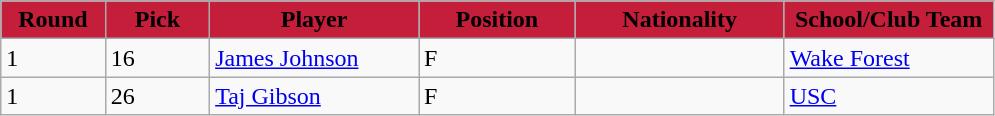<table class="wikitable sortable sortable">
<tr>
<th style="background:#C41E3A;" width="10%">Round</th>
<th style="background:#C41E3A;" width="10%">Pick</th>
<th style="background:#C41E3A;" width="20%">Player</th>
<th style="background:#C41E3A;" width="15%">Position</th>
<th style="background:#C41E3A;" width="20%">Nationality</th>
<th style="background:#C41E3A;" width="20%">School/Club Team</th>
</tr>
<tr>
<td>1</td>
<td>16</td>
<td><a href='#'>James Johnson</a></td>
<td>F</td>
<td></td>
<td><a href='#'>Wake Forest</a></td>
</tr>
<tr>
<td>1</td>
<td>26</td>
<td><a href='#'>Taj Gibson</a></td>
<td>F</td>
<td></td>
<td><a href='#'>USC</a></td>
</tr>
</table>
